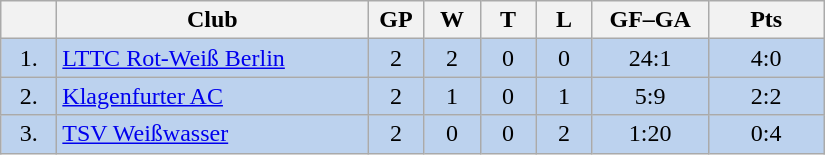<table class="wikitable">
<tr>
<th width="30"></th>
<th width="200">Club</th>
<th width="30">GP</th>
<th width="30">W</th>
<th width="30">T</th>
<th width="30">L</th>
<th width="70">GF–GA</th>
<th width="70">Pts</th>
</tr>
<tr bgcolor="#BCD2EE" align="center">
<td>1.</td>
<td align="left"><a href='#'>LTTC Rot-Weiß Berlin</a></td>
<td>2</td>
<td>2</td>
<td>0</td>
<td>0</td>
<td>24:1</td>
<td>4:0</td>
</tr>
<tr bgcolor=#BCD2EE align="center">
<td>2.</td>
<td align="left"><a href='#'>Klagenfurter AC</a></td>
<td>2</td>
<td>1</td>
<td>0</td>
<td>1</td>
<td>5:9</td>
<td>2:2</td>
</tr>
<tr bgcolor=#BCD2EE align="center">
<td>3.</td>
<td align="left"><a href='#'>TSV Weißwasser</a></td>
<td>2</td>
<td>0</td>
<td>0</td>
<td>2</td>
<td>1:20</td>
<td>0:4</td>
</tr>
</table>
